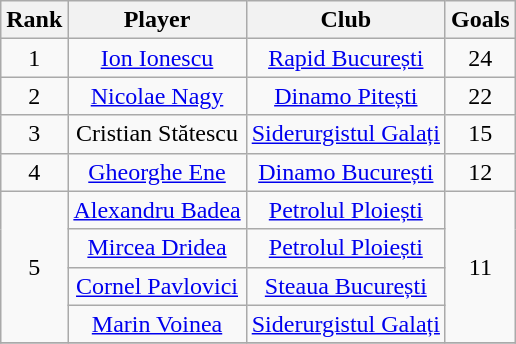<table class="wikitable sortable" style="text-align:center">
<tr>
<th>Rank</th>
<th>Player</th>
<th>Club</th>
<th>Goals</th>
</tr>
<tr>
<td rowspan=1 align=center>1</td>
<td><a href='#'>Ion Ionescu</a></td>
<td><a href='#'>Rapid București</a></td>
<td rowspan=1 align=center>24</td>
</tr>
<tr>
<td rowspan=1 align=center>2</td>
<td><a href='#'>Nicolae Nagy</a></td>
<td><a href='#'>Dinamo Pitești</a></td>
<td rowspan=1 align=center>22</td>
</tr>
<tr>
<td rowspan=1 align=center>3</td>
<td>Cristian Stătescu</td>
<td><a href='#'>Siderurgistul Galați</a></td>
<td rowspan=1 align=center>15</td>
</tr>
<tr>
<td rowspan=1 align=center>4</td>
<td><a href='#'>Gheorghe Ene</a></td>
<td><a href='#'>Dinamo București</a></td>
<td rowspan=1 align=center>12</td>
</tr>
<tr>
<td rowspan=4 align=center>5</td>
<td><a href='#'>Alexandru Badea</a></td>
<td><a href='#'>Petrolul Ploiești</a></td>
<td rowspan=4 align=center>11</td>
</tr>
<tr>
<td><a href='#'>Mircea Dridea</a></td>
<td><a href='#'>Petrolul Ploiești</a></td>
</tr>
<tr>
<td><a href='#'>Cornel Pavlovici</a></td>
<td><a href='#'>Steaua București</a></td>
</tr>
<tr>
<td><a href='#'>Marin Voinea</a></td>
<td><a href='#'>Siderurgistul Galați</a></td>
</tr>
<tr>
</tr>
</table>
